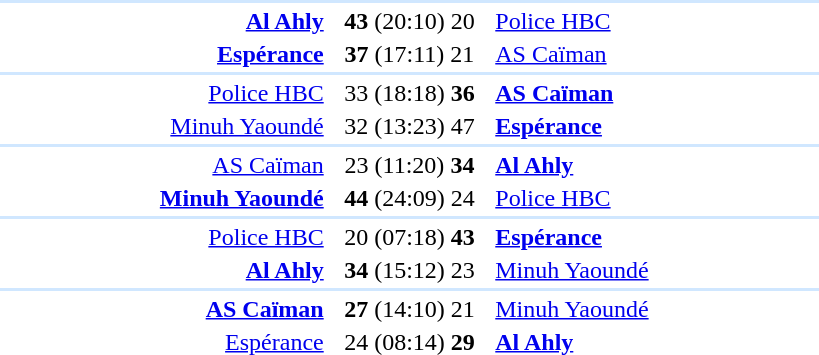<table style="text-align:center" width=550>
<tr>
<th width=30%></th>
<th width=15%></th>
<th width=30%></th>
</tr>
<tr align="left" bgcolor=#D0E7FF>
<td colspan=4></td>
</tr>
<tr>
<td align="right"><strong><a href='#'>Al Ahly</a></strong> </td>
<td><strong>43</strong> (20:10) 20</td>
<td align=left> <a href='#'>Police HBC</a></td>
</tr>
<tr>
<td align="right"><strong><a href='#'>Espérance</a></strong> </td>
<td><strong>37</strong> (17:11) 21</td>
<td align=left> <a href='#'>AS Caïman</a></td>
</tr>
<tr align="left" bgcolor=#D0E7FF>
<td colspan=4></td>
</tr>
<tr>
<td align="right"><a href='#'>Police HBC</a> </td>
<td>33 (18:18) <strong>36</strong></td>
<td align=left> <strong><a href='#'>AS Caïman</a></strong></td>
</tr>
<tr>
<td align="right"><a href='#'>Minuh Yaoundé</a> </td>
<td>32 (13:23) 47</td>
<td align=left> <strong><a href='#'>Espérance</a></strong></td>
</tr>
<tr align="left" bgcolor=#D0E7FF>
<td colspan=4></td>
</tr>
<tr>
<td align="right"><a href='#'>AS Caïman</a> </td>
<td>23 (11:20) <strong>34</strong></td>
<td align=left> <strong><a href='#'>Al Ahly</a></strong></td>
</tr>
<tr>
<td align="right"><strong><a href='#'>Minuh Yaoundé</a></strong> </td>
<td><strong>44</strong> (24:09) 24</td>
<td align=left> <a href='#'>Police HBC</a></td>
</tr>
<tr align="left" bgcolor=#D0E7FF>
<td colspan=4></td>
</tr>
<tr>
<td align="right"><a href='#'>Police HBC</a> </td>
<td>20 (07:18) <strong>43</strong></td>
<td align=left> <strong><a href='#'>Espérance</a></strong></td>
</tr>
<tr>
<td align="right"><strong><a href='#'>Al Ahly</a></strong> </td>
<td><strong>34</strong> (15:12) 23</td>
<td align=left> <a href='#'>Minuh Yaoundé</a></td>
</tr>
<tr align="left" bgcolor=#D0E7FF>
<td colspan=4></td>
</tr>
<tr>
<td align="right"><strong><a href='#'>AS Caïman</a></strong> </td>
<td><strong>27</strong> (14:10) 21</td>
<td align=left> <a href='#'>Minuh Yaoundé</a></td>
</tr>
<tr>
<td align="right"><a href='#'>Espérance</a> </td>
<td>24 (08:14) <strong>29</strong></td>
<td align=left> <strong><a href='#'>Al Ahly</a></strong></td>
</tr>
</table>
